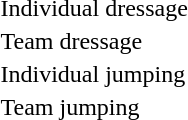<table>
<tr style="vertical-align:top">
<td>Individual dressage<br></td>
<td> </td>
<td> </td>
<td></td>
</tr>
<tr style="vertical-align:top">
<td>Team dressage<br></td>
<td>  </td>
<td> </td>
<td> </td>
</tr>
<tr style="vertical-align:top">
<td>Individual jumping<br></td>
<td> </td>
<td> </td>
<td></td>
</tr>
<tr style="vertical-align:top">
<td>Team jumping<br></td>
<td> </td>
<td>  </td>
<td> </td>
</tr>
</table>
